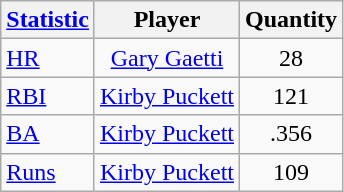<table class="wikitable" style="text-align: center;">
<tr>
<th><a href='#'>Statistic</a></th>
<th>Player</th>
<th>Quantity</th>
</tr>
<tr>
<td align="left"><a href='#'>HR</a></td>
<td><a href='#'>Gary Gaetti</a></td>
<td>28</td>
</tr>
<tr>
<td align="left"><a href='#'>RBI</a></td>
<td><a href='#'>Kirby Puckett</a></td>
<td>121</td>
</tr>
<tr>
<td align="left"><a href='#'>BA</a></td>
<td><a href='#'>Kirby Puckett</a></td>
<td>.356</td>
</tr>
<tr>
<td align="left"><a href='#'>Runs</a></td>
<td><a href='#'>Kirby Puckett</a></td>
<td>109</td>
</tr>
</table>
